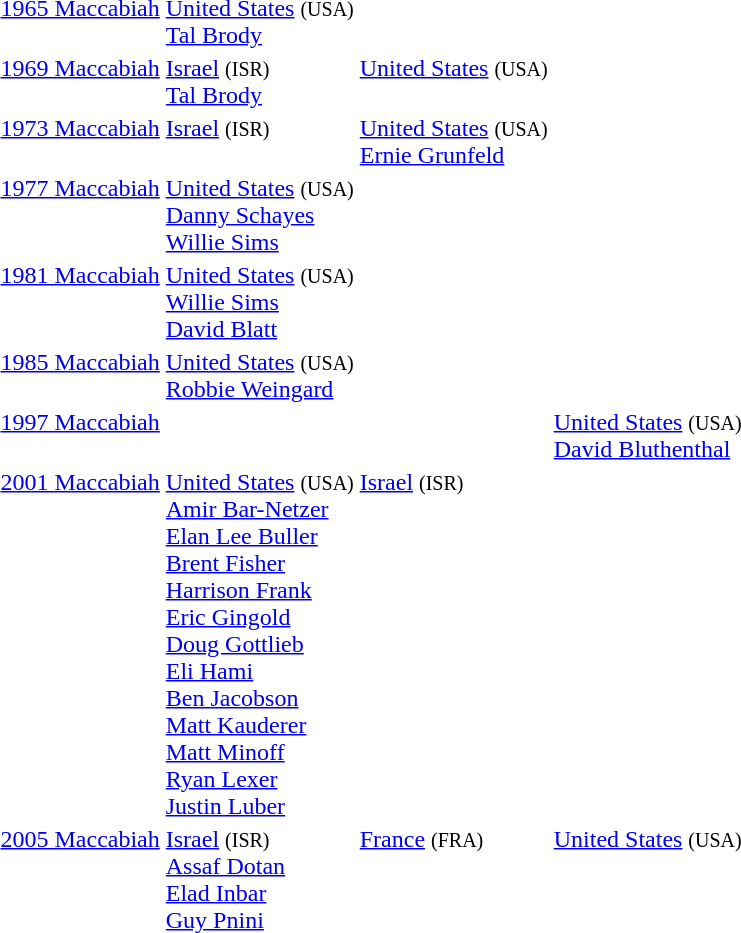<table>
<tr valign=top>
<td><a href='#'>1965 Maccabiah</a></td>
<td> <a href='#'>United States</a> <small>(USA)</small><br><a href='#'>Tal Brody</a></td>
<td></td>
<td></td>
</tr>
<tr valign=top>
<td><a href='#'>1969 Maccabiah</a></td>
<td> <a href='#'>Israel</a> <small>(ISR)</small><br><a href='#'>Tal Brody</a></td>
<td> <a href='#'>United States</a> <small>(USA)</small><br></td>
<td></td>
</tr>
<tr valign=top>
<td><a href='#'>1973 Maccabiah</a></td>
<td> <a href='#'>Israel</a> <small>(ISR)</small><br></td>
<td> <a href='#'>United States</a> <small>(USA)</small><br><a href='#'>Ernie Grunfeld</a></td>
<td></td>
</tr>
<tr valign=top>
<td><a href='#'>1977 Maccabiah</a></td>
<td> <a href='#'>United States</a> <small>(USA)</small><br><a href='#'>Danny Schayes</a><br><a href='#'>Willie Sims</a></td>
<td></td>
</tr>
<tr valign=top>
<td><a href='#'>1981 Maccabiah</a></td>
<td> <a href='#'>United States</a> <small>(USA)</small><br><a href='#'>Willie Sims</a><br><a href='#'>David Blatt</a></td>
<td></td>
</tr>
<tr valign=top>
<td><a href='#'>1985 Maccabiah</a></td>
<td> <a href='#'>United States</a> <small>(USA)</small><br><a href='#'>Robbie Weingard</a></td>
<td></td>
<td></td>
</tr>
<tr valign=top>
<td><a href='#'>1997 Maccabiah</a></td>
<td></td>
<td></td>
<td> <a href='#'>United States</a> <small>(USA)</small><br><a href='#'>David Bluthenthal</a></td>
</tr>
<tr valign=top>
<td><a href='#'>2001 Maccabiah</a></td>
<td> <a href='#'>United States</a> <small>(USA)</small><br><a href='#'>Amir Bar-Netzer</a><br><a href='#'>Elan Lee Buller</a><br><a href='#'>Brent Fisher</a><br><a href='#'>Harrison Frank</a><br><a href='#'>Eric Gingold</a><br><a href='#'>Doug Gottlieb</a><br><a href='#'>Eli Hami</a><br><a href='#'>Ben Jacobson</a><br><a href='#'>Matt Kauderer</a><br><a href='#'>Matt Minoff</a><br><a href='#'>Ryan Lexer</a><br><a href='#'>Justin Luber</a></td>
<td> <a href='#'>Israel</a> <small>(ISR)</small><br></td>
<td></td>
</tr>
<tr valign=top>
<td><a href='#'>2005 Maccabiah</a></td>
<td> <a href='#'>Israel</a> <small>(ISR)</small><br><a href='#'>Assaf Dotan</a><br><a href='#'>Elad Inbar</a><br><a href='#'>Guy Pnini</a></td>
<td> <a href='#'>France</a> <small>(FRA)</small></td>
<td> <a href='#'>United States</a> <small>(USA)</small><br></td>
</tr>
</table>
